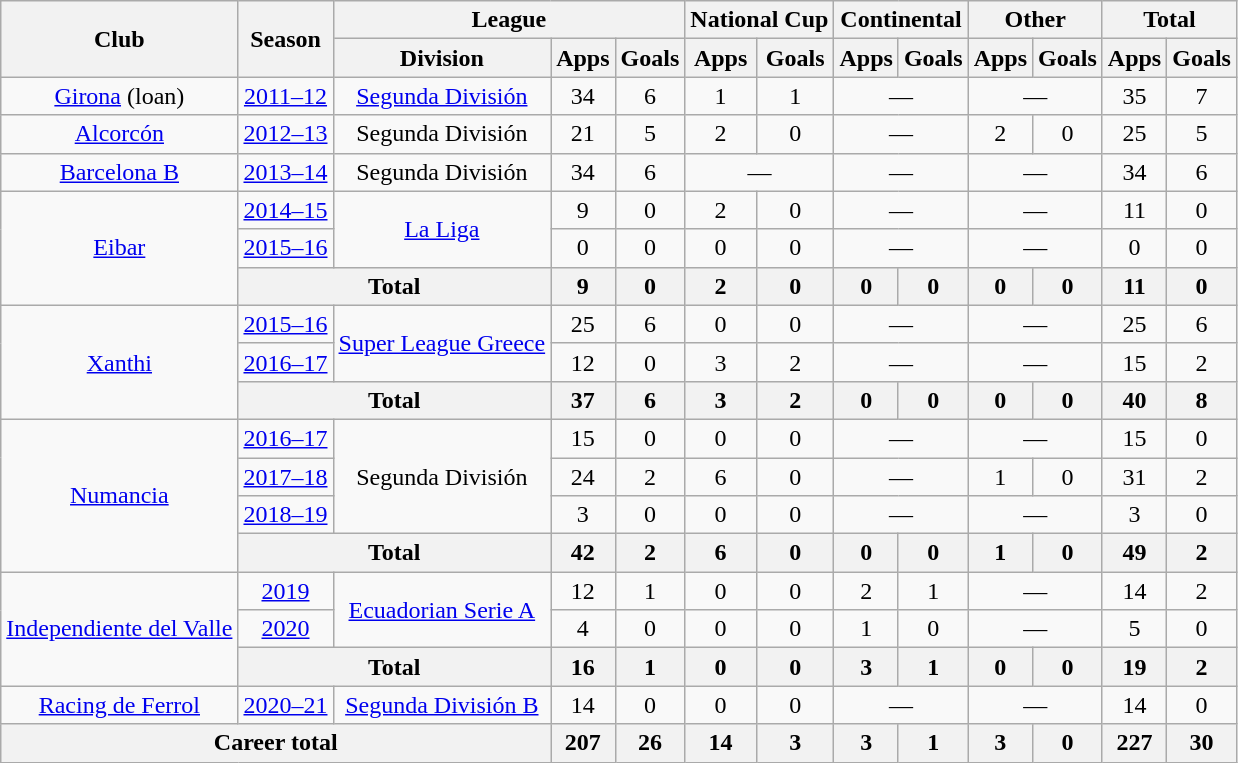<table class="wikitable" style="text-align:center">
<tr>
<th rowspan="2">Club</th>
<th rowspan="2">Season</th>
<th colspan="3">League</th>
<th colspan="2">National Cup</th>
<th colspan="2">Continental</th>
<th colspan="2">Other</th>
<th colspan="2">Total</th>
</tr>
<tr>
<th>Division</th>
<th>Apps</th>
<th>Goals</th>
<th>Apps</th>
<th>Goals</th>
<th>Apps</th>
<th>Goals</th>
<th>Apps</th>
<th>Goals</th>
<th>Apps</th>
<th>Goals</th>
</tr>
<tr>
<td><a href='#'>Girona</a> (loan)</td>
<td><a href='#'>2011–12</a></td>
<td><a href='#'>Segunda División</a></td>
<td>34</td>
<td>6</td>
<td>1</td>
<td>1</td>
<td colspan="2">—</td>
<td colspan="2">—</td>
<td>35</td>
<td>7</td>
</tr>
<tr>
<td><a href='#'>Alcorcón</a></td>
<td><a href='#'>2012–13</a></td>
<td>Segunda División</td>
<td>21</td>
<td>5</td>
<td>2</td>
<td>0</td>
<td colspan="2">—</td>
<td>2</td>
<td>0</td>
<td>25</td>
<td>5</td>
</tr>
<tr>
<td><a href='#'>Barcelona B</a></td>
<td><a href='#'>2013–14</a></td>
<td>Segunda División</td>
<td>34</td>
<td>6</td>
<td colspan="2">—</td>
<td colspan="2">—</td>
<td colspan="2">—</td>
<td>34</td>
<td>6</td>
</tr>
<tr>
<td rowspan="3"><a href='#'>Eibar</a></td>
<td><a href='#'>2014–15</a></td>
<td rowspan="2"><a href='#'>La Liga</a></td>
<td>9</td>
<td>0</td>
<td>2</td>
<td>0</td>
<td colspan="2">—</td>
<td colspan="2">—</td>
<td>11</td>
<td>0</td>
</tr>
<tr>
<td><a href='#'>2015–16</a></td>
<td>0</td>
<td>0</td>
<td>0</td>
<td>0</td>
<td colspan="2">—</td>
<td colspan="2">—</td>
<td>0</td>
<td>0</td>
</tr>
<tr>
<th colspan="2">Total</th>
<th>9</th>
<th>0</th>
<th>2</th>
<th>0</th>
<th>0</th>
<th>0</th>
<th>0</th>
<th>0</th>
<th>11</th>
<th>0</th>
</tr>
<tr>
<td rowspan="3"><a href='#'>Xanthi</a></td>
<td><a href='#'>2015–16</a></td>
<td rowspan="2"><a href='#'>Super League Greece</a></td>
<td>25</td>
<td>6</td>
<td>0</td>
<td>0</td>
<td colspan="2">—</td>
<td colspan="2">—</td>
<td>25</td>
<td>6</td>
</tr>
<tr>
<td><a href='#'>2016–17</a></td>
<td>12</td>
<td>0</td>
<td>3</td>
<td>2</td>
<td colspan="2">—</td>
<td colspan="2">—</td>
<td>15</td>
<td>2</td>
</tr>
<tr>
<th colspan="2">Total</th>
<th>37</th>
<th>6</th>
<th>3</th>
<th>2</th>
<th>0</th>
<th>0</th>
<th>0</th>
<th>0</th>
<th>40</th>
<th>8</th>
</tr>
<tr>
<td rowspan="4"><a href='#'>Numancia</a></td>
<td><a href='#'>2016–17</a></td>
<td rowspan="3">Segunda División</td>
<td>15</td>
<td>0</td>
<td>0</td>
<td>0</td>
<td colspan="2">—</td>
<td colspan="2">—</td>
<td>15</td>
<td>0</td>
</tr>
<tr>
<td><a href='#'>2017–18</a></td>
<td>24</td>
<td>2</td>
<td>6</td>
<td>0</td>
<td colspan="2">—</td>
<td>1</td>
<td>0</td>
<td>31</td>
<td>2</td>
</tr>
<tr>
<td><a href='#'>2018–19</a></td>
<td>3</td>
<td>0</td>
<td>0</td>
<td>0</td>
<td colspan="2">—</td>
<td colspan="2">—</td>
<td>3</td>
<td>0</td>
</tr>
<tr>
<th colspan="2">Total</th>
<th>42</th>
<th>2</th>
<th>6</th>
<th>0</th>
<th>0</th>
<th>0</th>
<th>1</th>
<th>0</th>
<th>49</th>
<th>2</th>
</tr>
<tr>
<td rowspan="3"><a href='#'>Independiente del Valle</a></td>
<td><a href='#'>2019</a></td>
<td rowspan="2"><a href='#'>Ecuadorian Serie A</a></td>
<td>12</td>
<td>1</td>
<td>0</td>
<td>0</td>
<td>2</td>
<td>1</td>
<td colspan="2">—</td>
<td>14</td>
<td>2</td>
</tr>
<tr>
<td><a href='#'>2020</a></td>
<td>4</td>
<td>0</td>
<td>0</td>
<td>0</td>
<td>1</td>
<td>0</td>
<td colspan="2">—</td>
<td>5</td>
<td>0</td>
</tr>
<tr>
<th colspan="2">Total</th>
<th>16</th>
<th>1</th>
<th>0</th>
<th>0</th>
<th>3</th>
<th>1</th>
<th>0</th>
<th>0</th>
<th>19</th>
<th>2</th>
</tr>
<tr>
<td><a href='#'>Racing de Ferrol</a></td>
<td><a href='#'>2020–21</a></td>
<td><a href='#'>Segunda División B</a></td>
<td>14</td>
<td>0</td>
<td>0</td>
<td>0</td>
<td colspan="2">—</td>
<td colspan="2">—</td>
<td>14</td>
<td>0</td>
</tr>
<tr>
<th colspan="3">Career total</th>
<th>207</th>
<th>26</th>
<th>14</th>
<th>3</th>
<th>3</th>
<th>1</th>
<th>3</th>
<th>0</th>
<th>227</th>
<th>30</th>
</tr>
</table>
